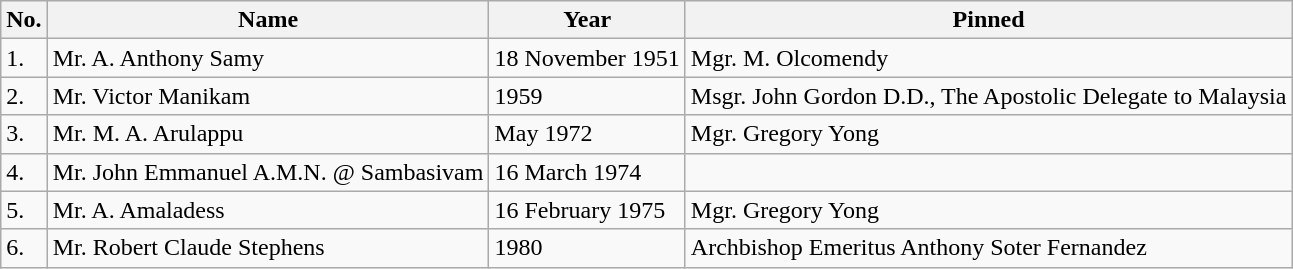<table class="wikitable">
<tr>
<th>No.</th>
<th>Name</th>
<th>Year</th>
<th>Pinned</th>
</tr>
<tr>
<td>1.</td>
<td>Mr. A. Anthony Samy</td>
<td>18 November 1951</td>
<td>Mgr. M. Olcomendy</td>
</tr>
<tr>
<td>2.</td>
<td>Mr. Victor Manikam</td>
<td>1959</td>
<td>Msgr. John Gordon D.D., The Apostolic Delegate to Malaysia</td>
</tr>
<tr>
<td>3.</td>
<td>Mr. M. A. Arulappu</td>
<td>May 1972</td>
<td>Mgr. Gregory Yong</td>
</tr>
<tr>
<td>4.</td>
<td>Mr. John Emmanuel A.M.N. @ Sambasivam</td>
<td>16 March 1974</td>
<td></td>
</tr>
<tr>
<td>5.</td>
<td>Mr. A. Amaladess</td>
<td>16 February 1975</td>
<td>Mgr. Gregory Yong</td>
</tr>
<tr>
<td>6.</td>
<td>Mr. Robert Claude Stephens</td>
<td>1980</td>
<td>Archbishop Emeritus Anthony Soter Fernandez</td>
</tr>
</table>
